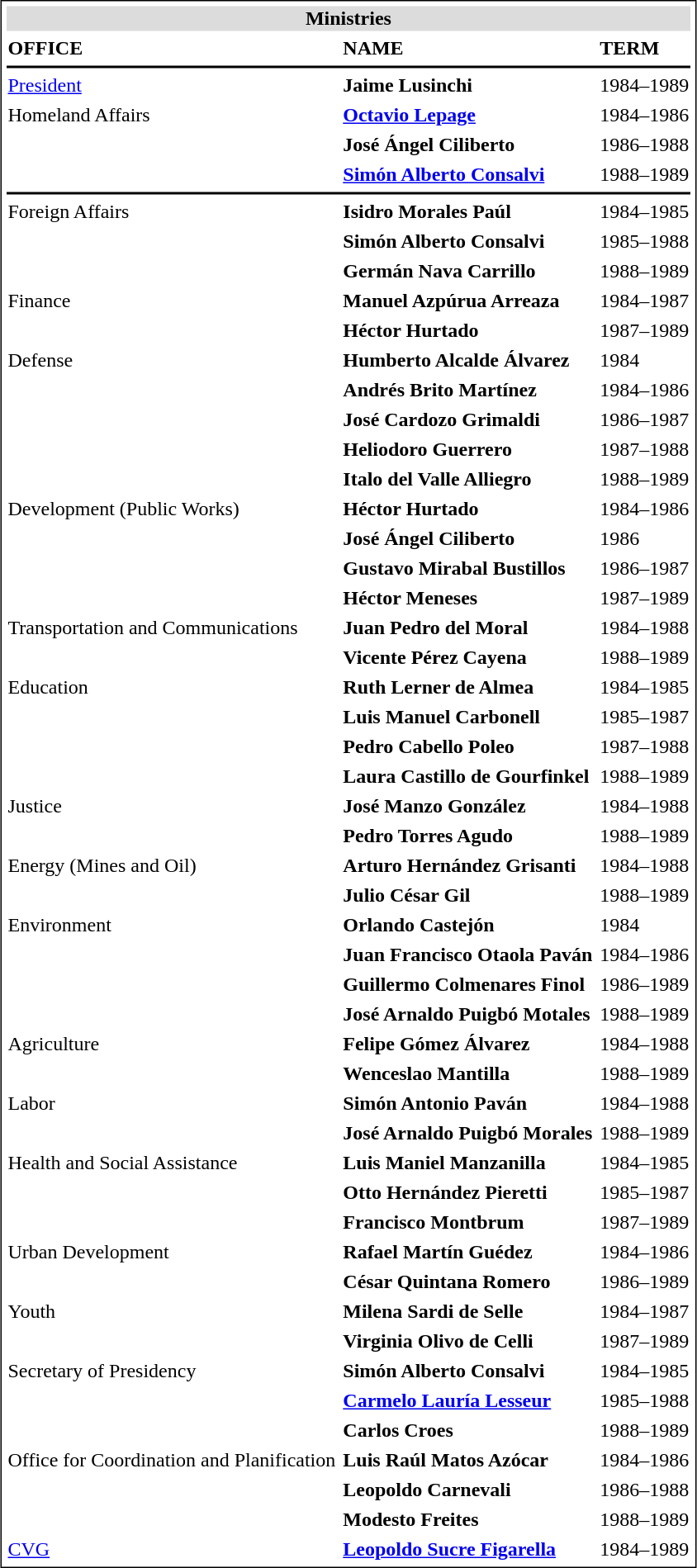<table cellpadding="1" cellspacing="4" style="margin:1px; border:1px solid Black;">
<tr>
<th bgcolor="#dcdcdc" colspan=3>Ministries</th>
</tr>
<tr>
<td align="left"><strong>OFFICE</strong></td>
<td align="left"><strong>NAME</strong></td>
<td align="left"><strong>TERM</strong></td>
</tr>
<tr>
<th bgcolor="black" colspan=3></th>
</tr>
<tr>
<td align="left"><a href='#'>President</a></td>
<td align="left"><strong>Jaime Lusinchi</strong></td>
<td align="left">1984–1989</td>
</tr>
<tr>
<td align="left">Homeland Affairs</td>
<td align="left"><strong><a href='#'>Octavio Lepage</a></strong></td>
<td align="left">1984–1986</td>
</tr>
<tr>
<td align="left"> </td>
<td align="left"><strong>José Ángel Ciliberto</strong></td>
<td align="left">1986–1988</td>
</tr>
<tr>
<td align="left"> </td>
<td align="left"><strong><a href='#'>Simón Alberto Consalvi</a></strong></td>
<td align="left">1988–1989</td>
</tr>
<tr>
<th bgcolor="black" colspan=3></th>
</tr>
<tr>
<td align="left">Foreign Affairs</td>
<td align="left"><strong>Isidro Morales Paúl</strong></td>
<td align="left">1984–1985</td>
</tr>
<tr>
<td align="left"> </td>
<td align="left"><strong>Simón Alberto Consalvi</strong></td>
<td align="left">1985–1988</td>
</tr>
<tr>
<td align="left"> </td>
<td align="left"><strong>Germán Nava Carrillo</strong></td>
<td align="left">1988–1989</td>
</tr>
<tr>
<td align="left">Finance</td>
<td align="left"><strong>Manuel Azpúrua Arreaza</strong></td>
<td align="left">1984–1987</td>
</tr>
<tr>
<td align="left"> </td>
<td align="left"><strong>Héctor Hurtado</strong></td>
<td align="left">1987–1989</td>
</tr>
<tr>
<td align="left">Defense</td>
<td align="left"><strong>Humberto Alcalde Álvarez</strong></td>
<td align="left">1984</td>
</tr>
<tr>
<td align="left"> </td>
<td align="left"><strong>Andrés Brito Martínez</strong></td>
<td align="left">1984–1986</td>
</tr>
<tr>
<td align="left"> </td>
<td align="left"><strong>José Cardozo Grimaldi</strong></td>
<td align="left">1986–1987</td>
</tr>
<tr>
<td align="left"> </td>
<td align="left"><strong>Heliodoro Guerrero</strong></td>
<td align="left">1987–1988</td>
</tr>
<tr>
<td align="left"> </td>
<td align="left"><strong>Italo del Valle Alliegro</strong></td>
<td align="left">1988–1989</td>
</tr>
<tr>
<td align="left">Development (Public Works)</td>
<td align="left"><strong>Héctor Hurtado</strong></td>
<td align="left">1984–1986</td>
</tr>
<tr>
<td align="left"> </td>
<td align="left"><strong>José Ángel Ciliberto</strong></td>
<td align="left">1986</td>
</tr>
<tr>
<td align="left"> </td>
<td align="left"><strong>Gustavo Mirabal Bustillos</strong></td>
<td align="left">1986–1987</td>
</tr>
<tr>
<td align="left"> </td>
<td align="left"><strong>Héctor Meneses</strong></td>
<td align="left">1987–1989</td>
</tr>
<tr>
<td align="left">Transportation and Communications</td>
<td align="left"><strong>Juan Pedro del Moral</strong></td>
<td align="left">1984–1988</td>
</tr>
<tr>
<td align="left"> </td>
<td align="left"><strong>Vicente Pérez Cayena</strong></td>
<td align="left">1988–1989</td>
</tr>
<tr>
<td align="left">Education</td>
<td align="left"><strong>Ruth Lerner de Almea</strong></td>
<td align="left">1984–1985</td>
</tr>
<tr>
<td align="left"> </td>
<td align="left"><strong>Luis Manuel Carbonell</strong></td>
<td align="left">1985–1987</td>
</tr>
<tr>
<td align="left"> </td>
<td align="left"><strong>Pedro Cabello Poleo</strong></td>
<td align="left">1987–1988</td>
</tr>
<tr>
<td align="left"> </td>
<td align="left"><strong>Laura Castillo de Gourfinkel</strong></td>
<td align="left">1988–1989</td>
</tr>
<tr>
<td align="left">Justice</td>
<td align="left"><strong>José Manzo González</strong></td>
<td align="left">1984–1988</td>
</tr>
<tr>
<td align="left"> </td>
<td align="left"><strong>Pedro Torres Agudo</strong></td>
<td align="left">1988–1989</td>
</tr>
<tr>
<td align="left">Energy (Mines and Oil)</td>
<td align="left"><strong>Arturo Hernández Grisanti</strong></td>
<td align="left">1984–1988</td>
</tr>
<tr>
<td align="left"> </td>
<td align="left"><strong>Julio César Gil</strong></td>
<td align="left">1988–1989</td>
</tr>
<tr>
<td align="left">Environment</td>
<td align="left"><strong>Orlando Castejón</strong></td>
<td align="left">1984</td>
</tr>
<tr>
<td align="left"> </td>
<td align="left"><strong>Juan Francisco Otaola Paván</strong></td>
<td align="left">1984–1986</td>
</tr>
<tr>
<td align="left"> </td>
<td align="left"><strong>Guillermo Colmenares Finol</strong></td>
<td align="left">1986–1989</td>
</tr>
<tr>
<td align="left"> </td>
<td align="left"><strong>José Arnaldo Puigbó Motales</strong></td>
<td align="left">1988–1989</td>
</tr>
<tr>
<td align="left">Agriculture</td>
<td align="left"><strong>Felipe Gómez Álvarez</strong></td>
<td align="left">1984–1988</td>
</tr>
<tr>
<td align="left"> </td>
<td align="left"><strong>Wenceslao Mantilla</strong></td>
<td align="left">1988–1989</td>
</tr>
<tr>
<td align="left">Labor</td>
<td align="left"><strong>Simón Antonio Paván</strong></td>
<td align="left">1984–1988</td>
</tr>
<tr>
<td align="left"> </td>
<td align="left"><strong>José Arnaldo Puigbó Morales</strong></td>
<td align="left">1988–1989</td>
</tr>
<tr>
<td align="left">Health and Social Assistance</td>
<td align="left"><strong>Luis Maniel Manzanilla</strong></td>
<td align="left">1984–1985</td>
</tr>
<tr>
<td align="left"> </td>
<td align="left"><strong>Otto Hernández Pieretti</strong></td>
<td align="left">1985–1987</td>
</tr>
<tr>
<td align="left"> </td>
<td align="left"><strong>Francisco Montbrum</strong></td>
<td align="left">1987–1989</td>
</tr>
<tr>
<td align="left">Urban Development</td>
<td align="left"><strong>Rafael Martín Guédez</strong></td>
<td align="left">1984–1986</td>
</tr>
<tr>
<td align="left"> </td>
<td align="left"><strong>César Quintana Romero</strong></td>
<td align="left">1986–1989</td>
</tr>
<tr>
<td align="left">Youth</td>
<td align="left"><strong>Milena Sardi de Selle</strong></td>
<td align="left">1984–1987</td>
</tr>
<tr>
<td align="left"> </td>
<td align="left"><strong>Virginia Olivo de Celli</strong></td>
<td align="left">1987–1989</td>
</tr>
<tr>
<td align="left">Secretary of Presidency</td>
<td align="left"><strong>Simón Alberto Consalvi</strong></td>
<td align="left">1984–1985</td>
</tr>
<tr>
<td align="left"> </td>
<td align="left"><strong><a href='#'>Carmelo Lauría Lesseur</a></strong></td>
<td align="left">1985–1988</td>
</tr>
<tr>
<td align="left"> </td>
<td align="left"><strong>Carlos Croes</strong></td>
<td align="left">1988–1989</td>
</tr>
<tr>
<td align="left">Office for Coordination and Planification</td>
<td align="left"><strong>Luis Raúl Matos Azócar</strong></td>
<td align="left">1984–1986</td>
</tr>
<tr>
<td align="left"> </td>
<td align="left"><strong>Leopoldo Carnevali</strong></td>
<td align="left">1986–1988</td>
</tr>
<tr>
<td align="left"> </td>
<td align="left"><strong>Modesto Freites</strong></td>
<td align="left">1988–1989</td>
</tr>
<tr>
<td align="left"><a href='#'>CVG</a></td>
<td align="left"><strong><a href='#'>Leopoldo Sucre Figarella</a></strong></td>
<td align="left">1984–1989</td>
</tr>
</table>
